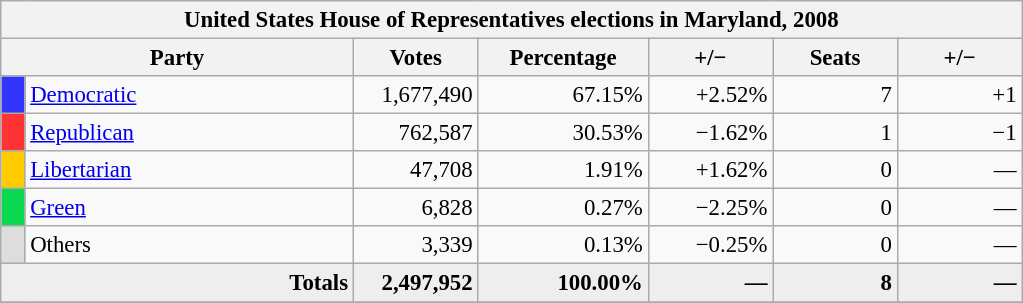<table class="wikitable" style="font-size: 95%;">
<tr>
<th colspan="7">United States House of Representatives elections in Maryland, 2008</th>
</tr>
<tr>
<th colspan=2 style="width: 15em">Party</th>
<th style="width: 5em">Votes</th>
<th style="width: 7em">Percentage</th>
<th style="width: 5em">+/−</th>
<th style="width: 5em">Seats</th>
<th style="width: 5em">+/−</th>
</tr>
<tr>
<th style="background-color:#3333FF; width: 3px"></th>
<td style="width: 130px"><a href='#'>Democratic</a></td>
<td align="right">1,677,490</td>
<td align="right">67.15%</td>
<td align="right">+2.52%</td>
<td align="right">7</td>
<td align="right">+1</td>
</tr>
<tr>
<th style="background-color:#FF3333; width: 3px"></th>
<td style="width: 130px"><a href='#'>Republican</a></td>
<td align="right">762,587</td>
<td align="right">30.53%</td>
<td align="right">−1.62%</td>
<td align="right">1</td>
<td align="right">−1</td>
</tr>
<tr>
<th style="background-color:#FFCC00; width: 3px"></th>
<td style="width: 130px"><a href='#'>Libertarian</a></td>
<td align="right">47,708</td>
<td align="right">1.91%</td>
<td align="right">+1.62%</td>
<td align="right">0</td>
<td align="right">—</td>
</tr>
<tr>
<th style="background-color:#0BDA51; width: 3px"></th>
<td style="width: 130px"><a href='#'>Green</a></td>
<td align="right">6,828</td>
<td align="right">0.27%</td>
<td align="right">−2.25%</td>
<td align="right">0</td>
<td align="right">—</td>
</tr>
<tr>
<th style="background-color:#DDDDDD; width: 3px"></th>
<td style="width: 130px">Others</td>
<td align="right">3,339</td>
<td align="right">0.13%</td>
<td align="right">−0.25%</td>
<td align="right">0</td>
<td align="right">—</td>
</tr>
<tr bgcolor="#EEEEEE">
<td colspan="2" align="right"><strong>Totals</strong></td>
<td align="right"><strong>2,497,952</strong></td>
<td align="right"><strong>100.00%</strong></td>
<td align="right"><strong>—</strong></td>
<td align="right"><strong>8</strong></td>
<td align="right"><strong>—</strong></td>
</tr>
<tr bgcolor="#EEEEEE">
</tr>
</table>
